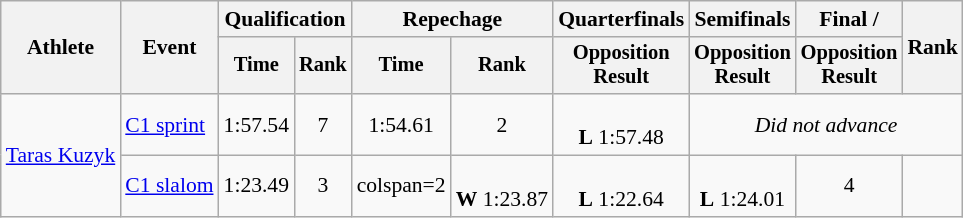<table class="wikitable" style="font-size:90%">
<tr>
<th rowspan=2>Athlete</th>
<th rowspan=2>Event</th>
<th colspan=2>Qualification</th>
<th colspan=2>Repechage</th>
<th>Quarterfinals</th>
<th>Semifinals</th>
<th>Final / </th>
<th rowspan=2>Rank</th>
</tr>
<tr style="font-size:95%">
<th>Time</th>
<th>Rank</th>
<th>Time</th>
<th>Rank</th>
<th>Opposition <br>Result</th>
<th>Opposition <br>Result</th>
<th>Opposition <br>Result</th>
</tr>
<tr align=center>
<td rowspan=2><a href='#'>Taras Kuzyk</a></td>
<td align="left"><a href='#'>C1 sprint</a></td>
<td>1:57.54</td>
<td>7</td>
<td>1:54.61</td>
<td>2</td>
<td><br><strong>L</strong> 1:57.48</td>
<td colspan=3><em>Did not advance</em></td>
</tr>
<tr align=center>
<td align="left"><a href='#'>C1 slalom</a></td>
<td>1:23.49</td>
<td>3</td>
<td>colspan=2 </td>
<td><br><strong>W</strong> 1:23.87</td>
<td><br><strong>L</strong> 1:22.64</td>
<td><br><strong>L</strong> 1:24.01</td>
<td>4</td>
</tr>
</table>
